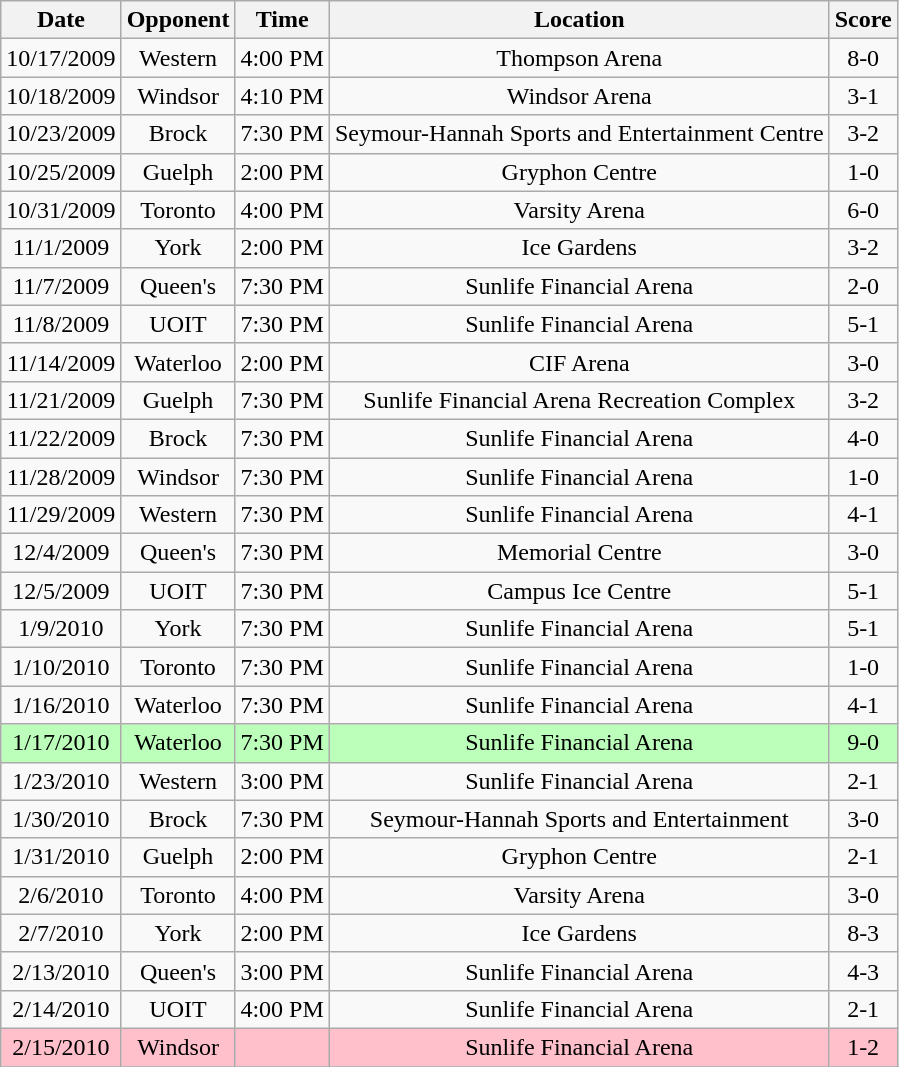<table class="wikitable">
<tr>
<th>Date</th>
<th>Opponent</th>
<th>Time</th>
<th>Location</th>
<th>Score</th>
</tr>
<tr align="center" bgcolor="">
<td>10/17/2009</td>
<td>Western</td>
<td>4:00 PM</td>
<td>Thompson Arena</td>
<td>8-0</td>
</tr>
<tr align="center" bgcolor="">
<td>10/18/2009</td>
<td>Windsor</td>
<td>4:10 PM</td>
<td>Windsor Arena</td>
<td>3-1</td>
</tr>
<tr align="center" bgcolor="">
<td>10/23/2009</td>
<td>Brock</td>
<td>7:30 PM</td>
<td>Seymour-Hannah Sports and Entertainment Centre</td>
<td>3-2</td>
</tr>
<tr align="center" bgcolor="">
<td>10/25/2009</td>
<td>Guelph</td>
<td>2:00 PM</td>
<td>Gryphon Centre</td>
<td>1-0</td>
</tr>
<tr align="center" bgcolor="">
<td>10/31/2009</td>
<td>Toronto</td>
<td>4:00 PM</td>
<td>Varsity Arena</td>
<td>6-0</td>
</tr>
<tr align="center" bgcolor="">
<td>11/1/2009</td>
<td>York</td>
<td>2:00 PM</td>
<td>Ice Gardens</td>
<td>3-2</td>
</tr>
<tr align="center" bgcolor="">
<td>11/7/2009</td>
<td>Queen's</td>
<td>7:30 PM</td>
<td>Sunlife Financial Arena</td>
<td>2-0</td>
</tr>
<tr align="center" bgcolor="">
<td>11/8/2009</td>
<td>UOIT</td>
<td>7:30 PM</td>
<td>Sunlife Financial Arena</td>
<td>5-1</td>
</tr>
<tr align="center" bgcolor="">
<td>11/14/2009</td>
<td>Waterloo</td>
<td>2:00 PM</td>
<td>CIF Arena</td>
<td>3-0</td>
</tr>
<tr align="center" bgcolor="">
<td>11/21/2009</td>
<td>Guelph</td>
<td>7:30 PM</td>
<td>Sunlife Financial Arena Recreation Complex</td>
<td>3-2</td>
</tr>
<tr align="center" bgcolor="">
<td>11/22/2009</td>
<td>Brock</td>
<td>7:30 PM</td>
<td>Sunlife Financial Arena</td>
<td>4-0</td>
</tr>
<tr align="center" bgcolor="">
<td>11/28/2009</td>
<td>Windsor</td>
<td>7:30 PM</td>
<td>Sunlife Financial Arena</td>
<td>1-0</td>
</tr>
<tr align="center" bgcolor="">
<td>11/29/2009</td>
<td>Western</td>
<td>7:30 PM</td>
<td>Sunlife Financial Arena</td>
<td>4-1</td>
</tr>
<tr align="center" bgcolor="">
<td>12/4/2009</td>
<td>Queen's</td>
<td>7:30 PM</td>
<td>Memorial Centre</td>
<td>3-0</td>
</tr>
<tr align="center" bgcolor="">
<td>12/5/2009</td>
<td>UOIT</td>
<td>7:30 PM</td>
<td>Campus Ice Centre</td>
<td>5-1</td>
</tr>
<tr align="center" bgcolor="">
<td>1/9/2010</td>
<td>York</td>
<td>7:30 PM</td>
<td>Sunlife Financial Arena</td>
<td>5-1</td>
</tr>
<tr align="center" bgcolor="">
<td>1/10/2010</td>
<td>Toronto</td>
<td>7:30 PM</td>
<td>Sunlife Financial Arena</td>
<td>1-0</td>
</tr>
<tr align="center" bgcolor="">
<td>1/16/2010</td>
<td>Waterloo</td>
<td>7:30 PM</td>
<td>Sunlife Financial Arena</td>
<td>4-1</td>
</tr>
<tr align="center" bgcolor="bbffbb">
<td>1/17/2010</td>
<td>Waterloo</td>
<td>7:30 PM</td>
<td>Sunlife Financial Arena</td>
<td>9-0</td>
</tr>
<tr align="center" bgcolor="">
<td>1/23/2010</td>
<td>Western</td>
<td>3:00 PM</td>
<td>Sunlife Financial Arena</td>
<td>2-1</td>
</tr>
<tr align="center" bgcolor="">
<td>1/30/2010</td>
<td>Brock</td>
<td>7:30 PM</td>
<td>Seymour-Hannah Sports and Entertainment</td>
<td>3-0</td>
</tr>
<tr align="center" bgcolor="">
<td>1/31/2010</td>
<td>Guelph</td>
<td>2:00 PM</td>
<td>Gryphon Centre</td>
<td>2-1</td>
</tr>
<tr align="center" bgcolor="">
<td>2/6/2010</td>
<td>Toronto</td>
<td>4:00 PM</td>
<td>Varsity Arena</td>
<td>3-0</td>
</tr>
<tr align="center" bgcolor="">
<td>2/7/2010</td>
<td>York</td>
<td>2:00 PM</td>
<td>Ice Gardens</td>
<td>8-3</td>
</tr>
<tr align="center" bgcolor="">
<td>2/13/2010</td>
<td>Queen's</td>
<td>3:00 PM</td>
<td>Sunlife Financial Arena</td>
<td>4-3</td>
</tr>
<tr align="center" bgcolor="">
<td>2/14/2010</td>
<td>UOIT</td>
<td>4:00 PM</td>
<td>Sunlife Financial Arena</td>
<td>2-1</td>
</tr>
<tr align="center" bgcolor="pink">
<td>2/15/2010</td>
<td>Windsor</td>
<td></td>
<td>Sunlife Financial Arena</td>
<td>1-2</td>
</tr>
<tr align="center" bgcolor="">
</tr>
</table>
